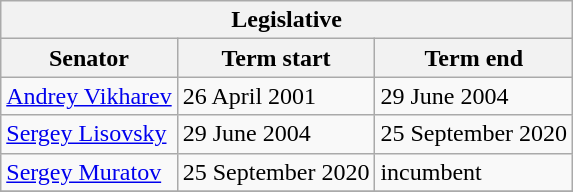<table class="wikitable sortable">
<tr>
<th colspan=3>Legislative</th>
</tr>
<tr>
<th>Senator</th>
<th>Term start</th>
<th>Term end</th>
</tr>
<tr>
<td><a href='#'>Andrey Vikharev</a></td>
<td>26 April 2001</td>
<td>29 June 2004</td>
</tr>
<tr>
<td><a href='#'>Sergey Lisovsky</a></td>
<td>29 June 2004</td>
<td>25 September 2020</td>
</tr>
<tr>
<td><a href='#'>Sergey Muratov</a></td>
<td>25 September 2020</td>
<td>incumbent</td>
</tr>
<tr>
</tr>
</table>
